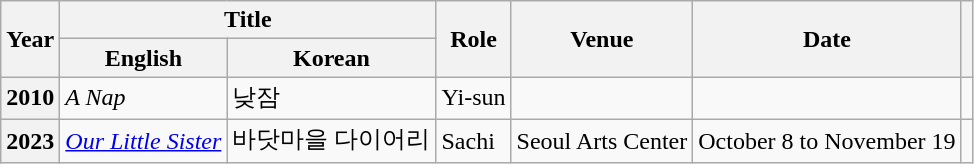<table class="wikitable plainrowheaders sortable" style="text-align:left; font-size:100%">
<tr>
<th scope="col" rowspan="2">Year</th>
<th scope="col" colspan="2">Title</th>
<th scope="col" rowspan="2">Role</th>
<th scope="col" rowspan="2" class="unsortable">Venue</th>
<th scope="col" rowspan="2">Date</th>
<th rowspan="2" scope="col" class="unsortable"></th>
</tr>
<tr>
<th>English</th>
<th>Korean</th>
</tr>
<tr>
<th scope="row">2010</th>
<td><em>A Nap</em></td>
<td>낮잠</td>
<td>Yi-sun</td>
<td></td>
<td></td>
<td style="text-align:center"></td>
</tr>
<tr>
<th scope="row">2023</th>
<td><em><a href='#'>Our Little Sister</a></em></td>
<td>바닷마을 다이어리</td>
<td>Sachi</td>
<td>Seoul Arts Center</td>
<td>October 8 to November 19</td>
<td style="text-align:center"></td>
</tr>
</table>
